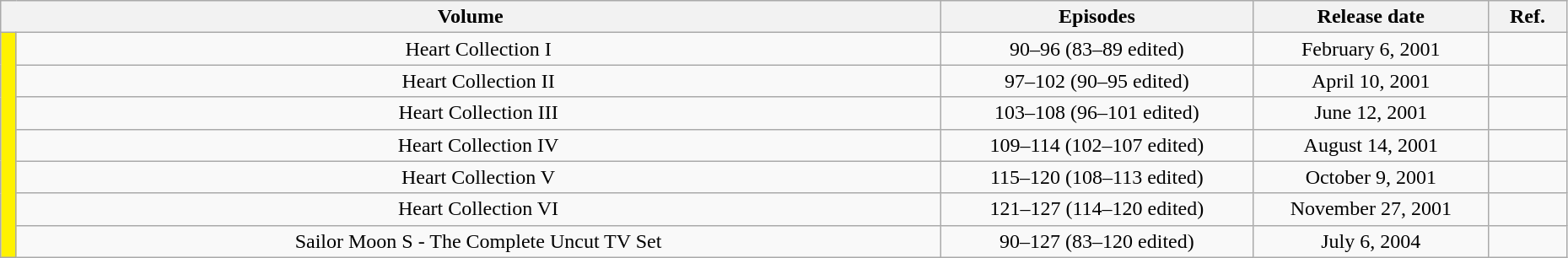<table class="wikitable" style="text-align: center; width: 98%;">
<tr>
<th colspan="2">Volume</th>
<th width="20%">Episodes</th>
<th width="15%">Release date</th>
<th width="5%">Ref.</th>
</tr>
<tr>
<td rowspan="7" width="1%" style="background: #FFF200;"></td>
<td>Heart Collection I</td>
<td>90–96 (83–89 edited)</td>
<td>February 6, 2001</td>
<td></td>
</tr>
<tr>
<td>Heart Collection II</td>
<td>97–102 (90–95 edited)</td>
<td>April 10, 2001</td>
<td></td>
</tr>
<tr>
<td>Heart Collection III</td>
<td>103–108 (96–101 edited)</td>
<td>June 12, 2001</td>
<td></td>
</tr>
<tr>
<td>Heart Collection IV</td>
<td>109–114 (102–107 edited)</td>
<td>August 14, 2001</td>
<td></td>
</tr>
<tr>
<td>Heart Collection V</td>
<td>115–120 (108–113 edited)</td>
<td>October 9, 2001</td>
<td></td>
</tr>
<tr>
<td>Heart Collection VI</td>
<td>121–127 (114–120 edited)</td>
<td>November 27, 2001</td>
<td></td>
</tr>
<tr>
<td>Sailor Moon S - The Complete Uncut TV Set</td>
<td>90–127 (83–120 edited)</td>
<td>July 6, 2004</td>
<td></td>
</tr>
</table>
